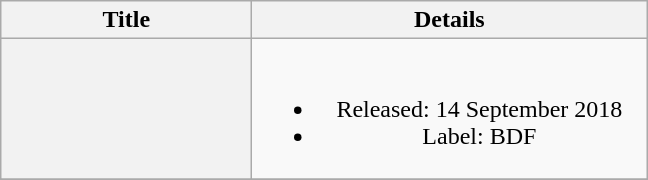<table class="wikitable plainrowheaders" style="text-align:center;">
<tr>
<th scope="col" style="width:10em;">Title</th>
<th scope="col" style="width:16em;">Details</th>
</tr>
<tr>
<th scope="row"><em></em></th>
<td><br><ul><li>Released: 14 September 2018</li><li>Label: BDF</li></ul></td>
</tr>
<tr>
</tr>
</table>
